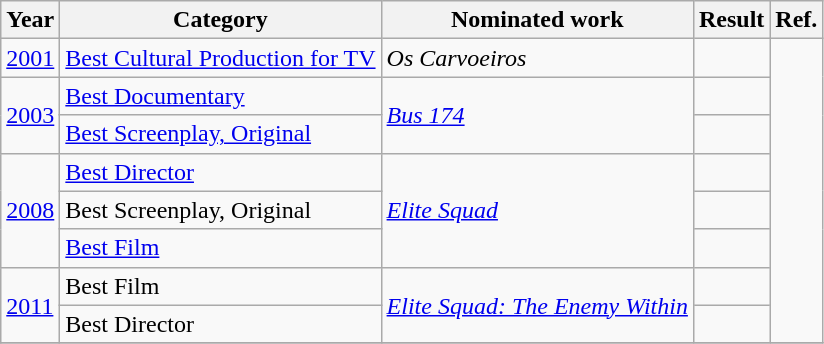<table class="wikitable sortable">
<tr>
<th>Year</th>
<th>Category</th>
<th>Nominated work</th>
<th>Result</th>
<th>Ref.</th>
</tr>
<tr>
<td><a href='#'>2001</a></td>
<td><a href='#'>Best Cultural Production for TV</a></td>
<td><em>Os Carvoeiros</em></td>
<td></td>
<td rowspan="8"></td>
</tr>
<tr>
<td rowspan="2"><a href='#'>2003</a></td>
<td><a href='#'>Best Documentary</a></td>
<td rowspan="2"><em><a href='#'>Bus 174</a></em></td>
<td></td>
</tr>
<tr>
<td><a href='#'>Best Screenplay, Original</a></td>
<td></td>
</tr>
<tr>
<td rowspan="3"><a href='#'>2008</a></td>
<td><a href='#'>Best Director</a></td>
<td rowspan="3"><em><a href='#'>Elite Squad</a></em></td>
<td></td>
</tr>
<tr>
<td>Best Screenplay, Original</td>
<td></td>
</tr>
<tr>
<td><a href='#'>Best Film</a></td>
<td></td>
</tr>
<tr>
<td rowspan="2"><a href='#'>2011</a></td>
<td>Best Film</td>
<td rowspan="2"><em><a href='#'>Elite Squad: The Enemy Within</a></em></td>
<td></td>
</tr>
<tr>
<td>Best Director</td>
<td></td>
</tr>
<tr>
</tr>
</table>
